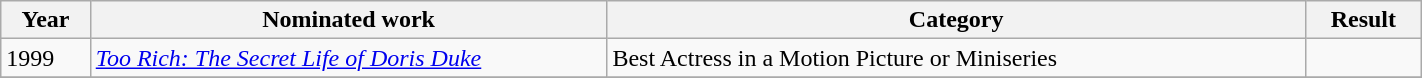<table width="75%" class="wikitable">
<tr>
<th width="10">Year</th>
<th width="220">Nominated work</th>
<th width="300">Category</th>
<th width="30">Result</th>
</tr>
<tr>
<td>1999</td>
<td><em><a href='#'>Too Rich: The Secret Life of Doris Duke</a></em></td>
<td>Best Actress in a Motion Picture or Miniseries</td>
<td></td>
</tr>
<tr>
</tr>
</table>
